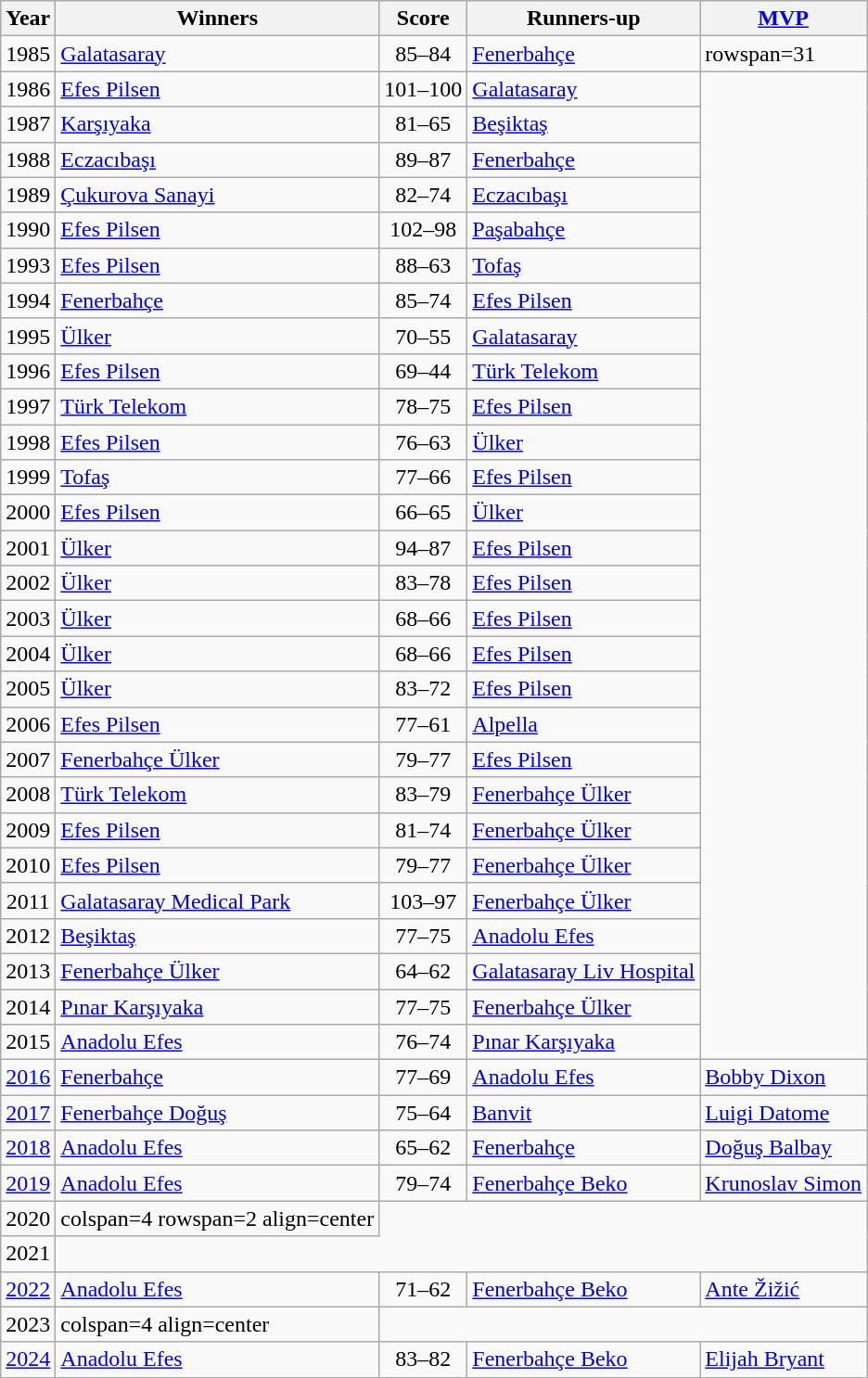<table class="wikitable">
<tr>
<th>Year</th>
<th>Winners</th>
<th>Score</th>
<th>Runners-up</th>
<th><a href='#'>MVP</a></th>
</tr>
<tr>
<td align=center>1985</td>
<td><a href='#'>Galatasaray</a></td>
<td align="center">85–84</td>
<td><a href='#'>Fenerbahçe</a></td>
<td>rowspan=31 </td>
</tr>
<tr>
<td align=center>1986</td>
<td><a href='#'>Efes Pilsen</a></td>
<td align="center">101–100</td>
<td><a href='#'>Galatasaray</a></td>
</tr>
<tr>
<td align=center>1987</td>
<td><a href='#'>Karşıyaka</a></td>
<td align="center">81–65</td>
<td><a href='#'>Beşiktaş</a></td>
</tr>
<tr>
<td align=center>1988</td>
<td><a href='#'>Eczacıbaşı</a></td>
<td align="center">89–87</td>
<td><a href='#'>Fenerbahçe</a></td>
</tr>
<tr>
<td align=center>1989</td>
<td><a href='#'>Çukurova Sanayi</a></td>
<td align="center">82–74</td>
<td><a href='#'>Eczacıbaşı</a></td>
</tr>
<tr>
<td align=center>1990</td>
<td><a href='#'>Efes Pilsen</a></td>
<td align="center">102–98</td>
<td><a href='#'>Paşabahçe</a></td>
</tr>
<tr>
<td align=center>1993</td>
<td><a href='#'>Efes Pilsen</a></td>
<td align="center">88–63</td>
<td><a href='#'>Tofaş</a></td>
</tr>
<tr>
<td align=center>1994</td>
<td><a href='#'>Fenerbahçe</a></td>
<td align="center">85–74</td>
<td><a href='#'>Efes Pilsen</a></td>
</tr>
<tr>
<td align=center>1995</td>
<td><a href='#'>Ülker</a></td>
<td align="center">70–55</td>
<td><a href='#'>Galatasaray</a></td>
</tr>
<tr>
<td align=center>1996</td>
<td><a href='#'>Efes Pilsen</a></td>
<td align="center">69–44</td>
<td><a href='#'>Türk Telekom</a></td>
</tr>
<tr>
<td align=center>1997</td>
<td><a href='#'>Türk Telekom</a></td>
<td align="center">78–75</td>
<td><a href='#'>Efes Pilsen</a></td>
</tr>
<tr>
<td align=center>1998</td>
<td><a href='#'>Efes Pilsen</a></td>
<td align="center">76–63</td>
<td><a href='#'>Ülker</a></td>
</tr>
<tr>
<td align=center>1999</td>
<td><a href='#'>Tofaş</a></td>
<td align="center">77–66</td>
<td><a href='#'>Efes Pilsen</a></td>
</tr>
<tr>
<td align=center>2000</td>
<td><a href='#'>Efes Pilsen</a></td>
<td align="center">66–65</td>
<td><a href='#'>Ülker</a></td>
</tr>
<tr>
<td align=center>2001</td>
<td><a href='#'>Ülker</a></td>
<td align="center">94–87</td>
<td><a href='#'>Efes Pilsen</a></td>
</tr>
<tr>
<td align=center>2002</td>
<td><a href='#'>Ülker</a></td>
<td align="center">83–78</td>
<td><a href='#'>Efes Pilsen</a></td>
</tr>
<tr>
<td align=center>2003</td>
<td><a href='#'>Ülker</a></td>
<td align="center">68–66</td>
<td><a href='#'>Efes Pilsen</a></td>
</tr>
<tr>
<td align=center>2004</td>
<td><a href='#'>Ülker</a></td>
<td align="center">68–66</td>
<td><a href='#'>Efes Pilsen</a></td>
</tr>
<tr>
<td align=center>2005</td>
<td><a href='#'>Ülker</a></td>
<td align="center">83–72</td>
<td><a href='#'>Efes Pilsen</a></td>
</tr>
<tr>
<td align=center>2006</td>
<td><a href='#'>Efes Pilsen</a></td>
<td align="center">77–61</td>
<td><a href='#'>Alpella</a></td>
</tr>
<tr>
<td align=center>2007</td>
<td><a href='#'>Fenerbahçe Ülker</a></td>
<td align="center">79–77</td>
<td><a href='#'>Efes Pilsen</a></td>
</tr>
<tr>
<td align=center>2008</td>
<td><a href='#'>Türk Telekom</a></td>
<td align="center">83–79</td>
<td><a href='#'>Fenerbahçe Ülker</a></td>
</tr>
<tr>
<td align=center>2009</td>
<td><a href='#'>Efes Pilsen</a></td>
<td align="center">81–74</td>
<td><a href='#'>Fenerbahçe Ülker</a></td>
</tr>
<tr>
<td align=center>2010</td>
<td><a href='#'>Efes Pilsen</a></td>
<td align="center">79–77</td>
<td><a href='#'>Fenerbahçe Ülker</a></td>
</tr>
<tr>
<td align=center>2011</td>
<td><a href='#'>Galatasaray Medical Park</a></td>
<td align="center">103–97</td>
<td><a href='#'>Fenerbahçe Ülker</a></td>
</tr>
<tr>
<td align=center>2012</td>
<td><a href='#'>Beşiktaş</a></td>
<td align="center">77–75</td>
<td><a href='#'>Anadolu Efes</a></td>
</tr>
<tr>
<td align=center>2013</td>
<td><a href='#'>Fenerbahçe Ülker</a></td>
<td align="center">64–62</td>
<td><a href='#'>Galatasaray Liv Hospital</a></td>
</tr>
<tr>
<td align=center>2014</td>
<td><a href='#'>Pınar Karşıyaka</a></td>
<td align="center">77–75</td>
<td><a href='#'>Fenerbahçe Ülker</a></td>
</tr>
<tr>
<td align=center>2015</td>
<td><a href='#'>Anadolu Efes</a></td>
<td align="center">76–74</td>
<td><a href='#'>Pınar Karşıyaka</a></td>
</tr>
<tr>
<td align=center><a href='#'>2016</a></td>
<td><a href='#'>Fenerbahçe</a></td>
<td align="center">77–69</td>
<td><a href='#'>Anadolu Efes</a></td>
<td> <a href='#'>Bobby Dixon</a></td>
</tr>
<tr>
<td align=center><a href='#'>2017</a></td>
<td><a href='#'>Fenerbahçe Doğuş</a></td>
<td align="center">75–64</td>
<td><a href='#'>Banvit</a></td>
<td> <a href='#'>Luigi Datome</a></td>
</tr>
<tr>
<td align=center><a href='#'>2018</a></td>
<td><a href='#'>Anadolu Efes</a></td>
<td align="center">65–62</td>
<td><a href='#'>Fenerbahçe</a></td>
<td> <a href='#'>Doğuş Balbay</a></td>
</tr>
<tr>
<td align=center><a href='#'>2019</a></td>
<td><a href='#'>Anadolu Efes</a></td>
<td align="center">79–74</td>
<td><a href='#'>Fenerbahçe Beko</a></td>
<td> <a href='#'>Krunoslav Simon</a></td>
</tr>
<tr>
<td align=center>2020</td>
<td>colspan=4 rowspan=2 align=center </td>
</tr>
<tr>
<td align=center>2021</td>
</tr>
<tr>
<td align=center><a href='#'>2022</a></td>
<td><a href='#'>Anadolu Efes</a></td>
<td align="center">71–62</td>
<td><a href='#'>Fenerbahçe Beko</a></td>
<td> <a href='#'>Ante Žižić</a></td>
</tr>
<tr>
<td align=center>2023</td>
<td>colspan=4 align=center </td>
</tr>
<tr>
<td align=center><a href='#'>2024</a></td>
<td><a href='#'>Anadolu Efes</a></td>
<td align="center">83–82</td>
<td><a href='#'>Fenerbahçe Beko</a></td>
<td> <a href='#'>Elijah Bryant</a></td>
</tr>
</table>
